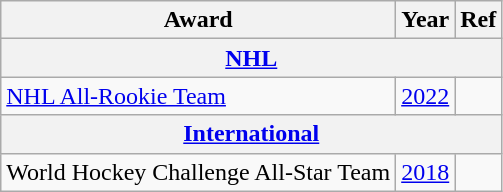<table class="wikitable">
<tr>
<th>Award</th>
<th>Year</th>
<th>Ref</th>
</tr>
<tr>
<th colspan="3"><a href='#'>NHL</a></th>
</tr>
<tr>
<td><a href='#'>NHL All-Rookie Team</a></td>
<td><a href='#'>2022</a></td>
</tr>
<tr>
<th colspan="3"><a href='#'>International</a></th>
</tr>
<tr>
<td>World Hockey Challenge All-Star Team</td>
<td><a href='#'>2018</a></td>
<td></td>
</tr>
</table>
